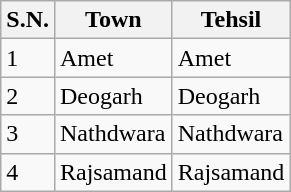<table class="wikitable">
<tr>
<th>S.N.</th>
<th>Town</th>
<th>Tehsil</th>
</tr>
<tr>
<td>1</td>
<td>Amet</td>
<td>Amet</td>
</tr>
<tr>
<td>2</td>
<td>Deogarh</td>
<td>Deogarh</td>
</tr>
<tr>
<td>3</td>
<td>Nathdwara</td>
<td>Nathdwara</td>
</tr>
<tr>
<td>4</td>
<td>Rajsamand</td>
<td>Rajsamand</td>
</tr>
</table>
